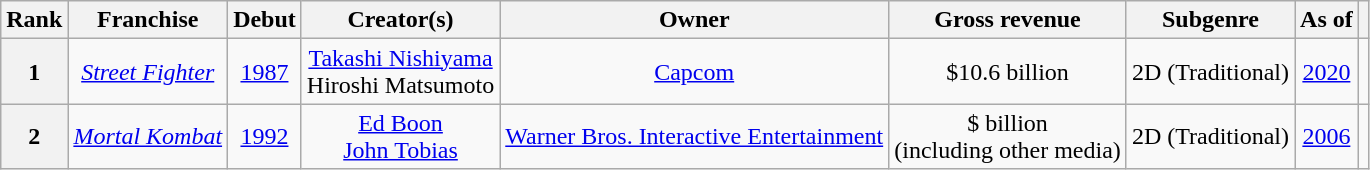<table class="wikitable sortable" style="font-size:100%; text-align:center">
<tr>
<th>Rank</th>
<th>Franchise</th>
<th>Debut</th>
<th>Creator(s)</th>
<th>Owner</th>
<th>Gross revenue</th>
<th>Subgenre</th>
<th>As of</th>
<th class="unsortable"></th>
</tr>
<tr>
<th scope="row" style="text-align:center;">1</th>
<td><em><a href='#'>Street Fighter</a></em></td>
<td><a href='#'>1987</a></td>
<td><a href='#'>Takashi Nishiyama</a><br>Hiroshi Matsumoto</td>
<td><a href='#'>Capcom</a></td>
<td>$10.6 billion</td>
<td>2D (Traditional)</td>
<td><a href='#'>2020</a></td>
<td></td>
</tr>
<tr>
<th scope="row" style="text-align:center;">2</th>
<td><em><a href='#'>Mortal Kombat</a></em></td>
<td><a href='#'>1992</a></td>
<td><a href='#'>Ed Boon</a> <br> <a href='#'>John Tobias</a></td>
<td><a href='#'>Warner Bros. Interactive Entertainment</a></td>
<td>$ billion <br> (including other media)</td>
<td>2D (Traditional)</td>
<td><a href='#'>2006</a></td>
<td></td>
</tr>
</table>
